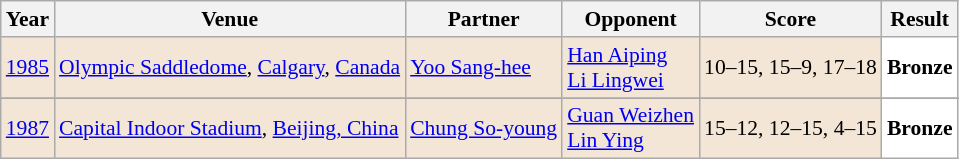<table class="sortable wikitable" style="font-size: 90%;">
<tr>
<th>Year</th>
<th>Venue</th>
<th>Partner</th>
<th>Opponent</th>
<th>Score</th>
<th>Result</th>
</tr>
<tr style="background:#F3E6D7">
<td align="center"><a href='#'>1985</a></td>
<td align="left"><a href='#'>Olympic Saddledome</a>, <a href='#'>Calgary</a>, <a href='#'>Canada</a></td>
<td align="left"> <a href='#'>Yoo Sang-hee</a></td>
<td align="left"> <a href='#'>Han Aiping</a><br> <a href='#'>Li Lingwei</a></td>
<td align="left">10–15, 15–9, 17–18</td>
<td style="text-align:left; background: white"> <strong>Bronze</strong></td>
</tr>
<tr>
</tr>
<tr style="background:#F3E6D7">
<td align="center"><a href='#'>1987</a></td>
<td align="left"><a href='#'>Capital Indoor Stadium</a>, <a href='#'>Beijing, China</a></td>
<td align="left"> <a href='#'>Chung So-young</a></td>
<td align="left"> <a href='#'>Guan Weizhen</a> <br>  <a href='#'>Lin Ying</a></td>
<td align="left">15–12, 12–15, 4–15</td>
<td style="text-align:left; background:white"> <strong>Bronze</strong></td>
</tr>
</table>
